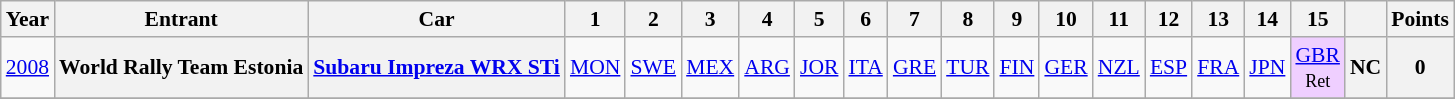<table class="wikitable" style="text-align:center; font-size:90%">
<tr>
<th>Year</th>
<th>Entrant</th>
<th>Car</th>
<th>1</th>
<th>2</th>
<th>3</th>
<th>4</th>
<th>5</th>
<th>6</th>
<th>7</th>
<th>8</th>
<th>9</th>
<th>10</th>
<th>11</th>
<th>12</th>
<th>13</th>
<th>14</th>
<th>15</th>
<th></th>
<th>Points</th>
</tr>
<tr>
<td><a href='#'>2008</a></td>
<th>World Rally Team Estonia</th>
<th><a href='#'>Subaru Impreza WRX STi</a></th>
<td><a href='#'>MON</a></td>
<td><a href='#'>SWE</a></td>
<td><a href='#'>MEX</a></td>
<td><a href='#'>ARG</a></td>
<td><a href='#'>JOR</a></td>
<td><a href='#'>ITA</a></td>
<td><a href='#'>GRE</a></td>
<td><a href='#'>TUR</a></td>
<td><a href='#'>FIN</a></td>
<td><a href='#'>GER</a></td>
<td><a href='#'>NZL</a></td>
<td><a href='#'>ESP</a></td>
<td><a href='#'>FRA</a></td>
<td><a href='#'>JPN</a></td>
<td style="background:#EFCFFF;"><a href='#'>GBR</a><br><small>Ret</small></td>
<th>NC</th>
<th>0</th>
</tr>
<tr>
</tr>
</table>
